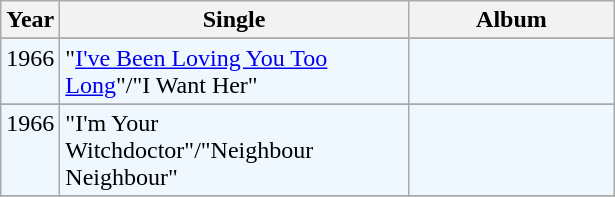<table class="wikitable"|width=100%>
<tr>
<th>Year</th>
<th width="225">Single</th>
<th width="130">Album</th>
</tr>
<tr>
</tr>
<tr bgcolor="#F0F8FF">
<td align="left" valign="top">1966</td>
<td align="left" valign="top">"<a href='#'>I've Been Loving You Too Long</a>"/"I Want Her"</td>
<td align="left" valign="top"></td>
</tr>
<tr>
</tr>
<tr bgcolor="#F0F8FF">
<td align="left" valign="top">1966</td>
<td align="left" valign="top">"I'm Your Witchdoctor"/"Neighbour Neighbour"</td>
<td align="left" valign="top"></td>
</tr>
<tr>
</tr>
</table>
